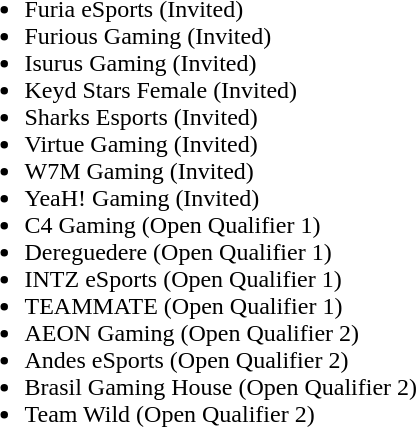<table cellspacing="20">
<tr>
<td valign="top" width="1000px"><br><ul><li>Furia eSports (Invited)</li><li>Furious Gaming (Invited)</li><li>Isurus Gaming (Invited)</li><li>Keyd Stars Female (Invited)</li><li>Sharks Esports (Invited)</li><li>Virtue Gaming (Invited)</li><li>W7M Gaming (Invited)</li><li>YeaH! Gaming (Invited)</li><li>C4 Gaming (Open Qualifier 1)</li><li>Dereguedere (Open Qualifier 1)</li><li>INTZ eSports (Open Qualifier 1)</li><li>TEAMMATE (Open Qualifier 1)</li><li>AEON Gaming (Open Qualifier 2)</li><li>Andes eSports (Open Qualifier 2)</li><li>Brasil Gaming House (Open Qualifier 2)</li><li>Team Wild (Open Qualifier 2)</li></ul></td>
</tr>
<tr>
</tr>
</table>
